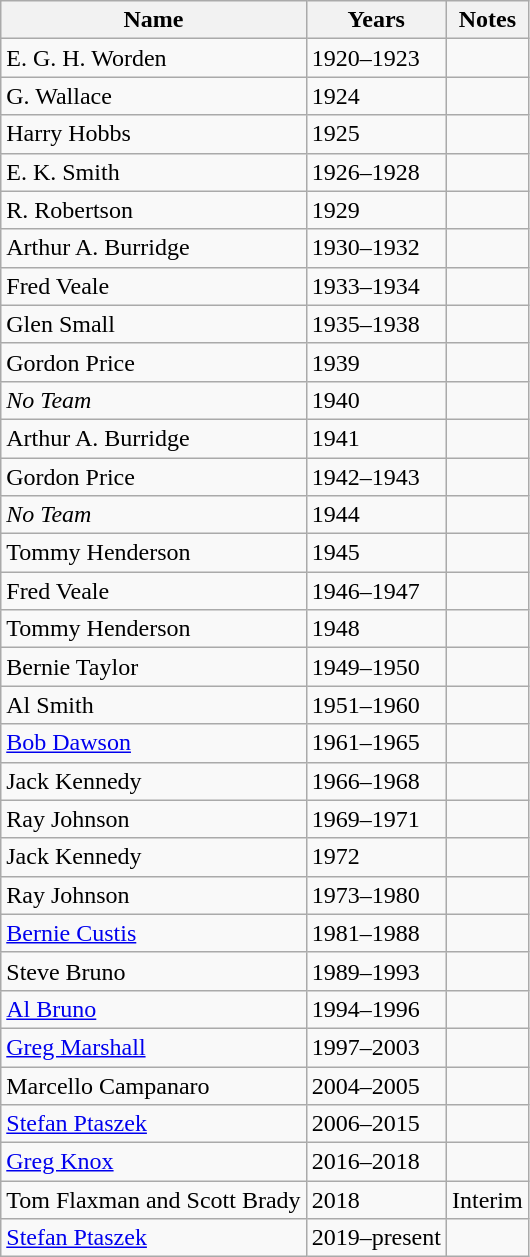<table class="wikitable">
<tr>
<th>Name</th>
<th>Years</th>
<th>Notes</th>
</tr>
<tr>
<td>E. G. H. Worden</td>
<td>1920–1923</td>
<td></td>
</tr>
<tr>
<td>G. Wallace</td>
<td>1924</td>
<td></td>
</tr>
<tr>
<td>Harry Hobbs</td>
<td>1925</td>
<td></td>
</tr>
<tr>
<td>E. K. Smith</td>
<td>1926–1928</td>
<td></td>
</tr>
<tr>
<td>R. Robertson</td>
<td>1929</td>
<td></td>
</tr>
<tr>
<td>Arthur A. Burridge</td>
<td>1930–1932</td>
<td></td>
</tr>
<tr>
<td>Fred Veale</td>
<td>1933–1934</td>
<td></td>
</tr>
<tr>
<td>Glen Small</td>
<td>1935–1938</td>
<td></td>
</tr>
<tr>
<td>Gordon Price</td>
<td>1939</td>
<td></td>
</tr>
<tr>
<td><em>No Team</em></td>
<td>1940</td>
<td></td>
</tr>
<tr>
<td>Arthur A. Burridge</td>
<td>1941</td>
<td></td>
</tr>
<tr>
<td>Gordon Price</td>
<td>1942–1943</td>
<td></td>
</tr>
<tr>
<td><em>No Team</em></td>
<td>1944</td>
<td></td>
</tr>
<tr>
<td>Tommy Henderson</td>
<td>1945</td>
<td></td>
</tr>
<tr>
<td>Fred Veale</td>
<td>1946–1947</td>
<td></td>
</tr>
<tr>
<td>Tommy Henderson</td>
<td>1948</td>
<td></td>
</tr>
<tr>
<td>Bernie Taylor</td>
<td>1949–1950</td>
<td></td>
</tr>
<tr>
<td>Al Smith</td>
<td>1951–1960</td>
<td></td>
</tr>
<tr>
<td><a href='#'>Bob Dawson</a></td>
<td>1961–1965</td>
<td></td>
</tr>
<tr>
<td>Jack Kennedy</td>
<td>1966–1968</td>
<td></td>
</tr>
<tr>
<td>Ray Johnson</td>
<td>1969–1971</td>
<td></td>
</tr>
<tr>
<td>Jack Kennedy</td>
<td>1972</td>
<td></td>
</tr>
<tr>
<td>Ray Johnson</td>
<td>1973–1980</td>
<td></td>
</tr>
<tr>
<td><a href='#'>Bernie Custis</a></td>
<td>1981–1988</td>
<td></td>
</tr>
<tr>
<td>Steve Bruno</td>
<td>1989–1993</td>
<td></td>
</tr>
<tr>
<td><a href='#'>Al Bruno</a></td>
<td>1994–1996</td>
<td></td>
</tr>
<tr>
<td><a href='#'>Greg Marshall</a></td>
<td>1997–2003</td>
<td></td>
</tr>
<tr>
<td>Marcello Campanaro</td>
<td>2004–2005</td>
<td></td>
</tr>
<tr>
<td><a href='#'>Stefan Ptaszek</a></td>
<td>2006–2015</td>
<td></td>
</tr>
<tr>
<td><a href='#'>Greg Knox</a></td>
<td>2016–2018</td>
<td></td>
</tr>
<tr>
<td>Tom Flaxman and Scott Brady</td>
<td>2018</td>
<td>Interim</td>
</tr>
<tr>
<td><a href='#'>Stefan Ptaszek</a></td>
<td>2019–present</td>
<td></td>
</tr>
</table>
